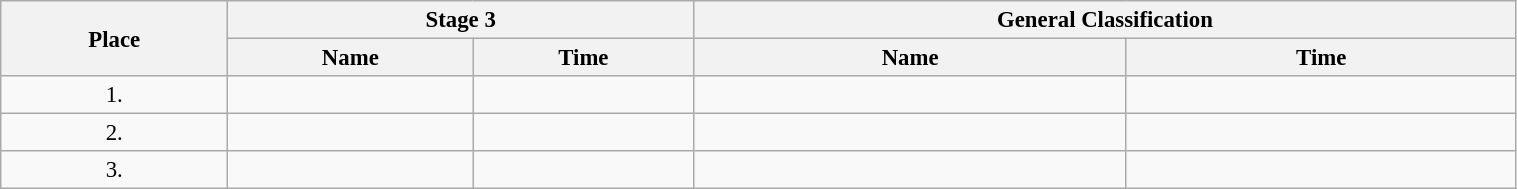<table class=wikitable style="font-size:95%" width="80%">
<tr>
<th rowspan="2">Place</th>
<th colspan="2">Stage 3</th>
<th colspan="2">General Classification</th>
</tr>
<tr>
<th>Name</th>
<th>Time</th>
<th>Name</th>
<th>Time</th>
</tr>
<tr>
<td align="center">1.</td>
<td></td>
<td></td>
<td></td>
<td></td>
</tr>
<tr>
<td align="center">2.</td>
<td></td>
<td></td>
<td></td>
<td></td>
</tr>
<tr>
<td align="center">3.</td>
<td></td>
<td></td>
<td></td>
<td></td>
</tr>
</table>
